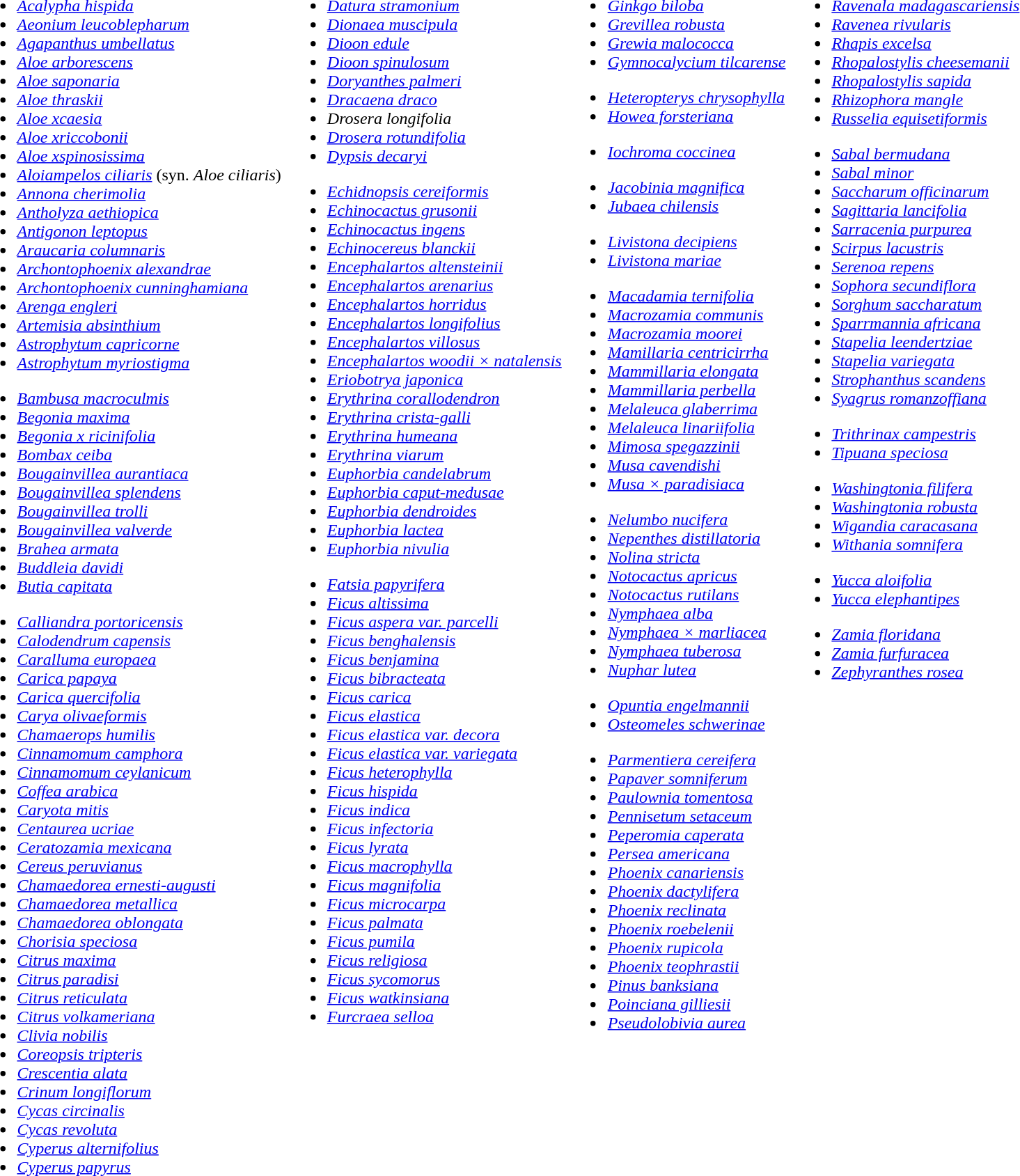<table>
<tr>
<td valign="top"><br><ul><li><em><a href='#'>Acalypha hispida</a></em></li><li><em><a href='#'>Aeonium leucoblepharum</a></em></li><li><em><a href='#'>Agapanthus umbellatus</a></em></li><li><em><a href='#'>Aloe arborescens</a></em></li><li><em><a href='#'>Aloe saponaria</a></em></li><li><em><a href='#'>Aloe thraskii</a></em></li><li><em><a href='#'>Aloe xcaesia</a></em></li><li><em><a href='#'>Aloe xriccobonii</a></em></li><li><em><a href='#'>Aloe xspinosissima</a></em></li><li><em><a href='#'>Aloiampelos ciliaris</a></em> (syn. <em>Aloe ciliaris</em>)</li><li><em><a href='#'>Annona cherimolia</a></em></li><li><em><a href='#'>Antholyza aethiopica</a></em></li><li><em><a href='#'>Antigonon leptopus</a></em></li><li><em><a href='#'>Araucaria columnaris</a></em></li><li><em><a href='#'>Archontophoenix alexandrae</a></em></li><li><em><a href='#'>Archontophoenix cunninghamiana</a></em></li><li><em><a href='#'>Arenga engleri</a></em></li><li><em><a href='#'>Artemisia absinthium</a></em></li><li><em><a href='#'>Astrophytum capricorne</a></em></li><li><em><a href='#'>Astrophytum myriostigma</a></em></li></ul><ul><li><em><a href='#'>Bambusa macroculmis</a></em></li><li><em><a href='#'>Begonia maxima</a></em></li><li><em><a href='#'>Begonia x ricinifolia</a></em></li><li><em><a href='#'>Bombax ceiba</a></em></li><li><em><a href='#'>Bougainvillea aurantiaca</a></em></li><li><em><a href='#'>Bougainvillea splendens</a></em></li><li><em><a href='#'>Bougainvillea trolli</a></em></li><li><em><a href='#'>Bougainvillea valverde</a></em></li><li><em><a href='#'>Brahea armata</a></em></li><li><em><a href='#'>Buddleia davidi</a></em></li><li><em><a href='#'>Butia capitata</a></em></li></ul><ul><li><em><a href='#'>Calliandra portoricensis</a></em></li><li><em><a href='#'>Calodendrum capensis</a></em></li><li><em><a href='#'>Caralluma europaea</a></em></li><li><em><a href='#'>Carica papaya</a></em></li><li><em><a href='#'>Carica quercifolia</a></em></li><li><em><a href='#'>Carya olivaeformis</a></em></li><li><em><a href='#'>Chamaerops humilis</a></em></li><li><em><a href='#'>Cinnamomum camphora</a></em></li><li><em><a href='#'>Cinnamomum ceylanicum</a></em></li><li><em><a href='#'>Coffea arabica</a></em></li><li><em><a href='#'>Caryota mitis</a></em></li><li><em><a href='#'>Centaurea ucriae</a></em></li><li><em><a href='#'>Ceratozamia mexicana</a></em></li><li><em><a href='#'>Cereus peruvianus</a></em></li><li><em><a href='#'>Chamaedorea ernesti-augusti</a></em></li><li><em><a href='#'>Chamaedorea metallica</a></em></li><li><em><a href='#'>Chamaedorea oblongata</a></em></li><li><em><a href='#'>Chorisia speciosa</a></em></li><li><em><a href='#'>Citrus maxima</a></em></li><li><em><a href='#'>Citrus paradisi</a></em></li><li><em><a href='#'>Citrus reticulata</a></em></li><li><em><a href='#'>Citrus volkameriana</a></em></li><li><em><a href='#'>Clivia nobilis</a></em></li><li><em><a href='#'>Coreopsis tripteris</a></em></li><li><em><a href='#'>Crescentia alata</a></em></li><li><em><a href='#'>Crinum longiflorum</a></em></li><li><em><a href='#'>Cycas circinalis</a></em></li><li><em><a href='#'>Cycas revoluta</a></em></li><li><em><a href='#'>Cyperus alternifolius</a></em></li><li><em><a href='#'>Cyperus papyrus</a></em></li></ul></td>
<td valign="top"><br><ul><li><em><a href='#'>Datura stramonium</a></em></li><li><em><a href='#'>Dionaea muscipula</a></em></li><li><em><a href='#'>Dioon edule</a></em></li><li><em><a href='#'>Dioon spinulosum</a></em></li><li><em><a href='#'>Doryanthes palmeri</a></em></li><li><em><a href='#'>Dracaena draco</a></em></li><li><em>Drosera longifolia</em></li><li><em><a href='#'>Drosera rotundifolia</a></em></li><li><em><a href='#'>Dypsis decaryi</a></em></li></ul><ul><li><em><a href='#'>Echidnopsis cereiformis</a></em></li><li><em><a href='#'>Echinocactus grusonii</a></em></li><li><em><a href='#'>Echinocactus ingens</a></em></li><li><em><a href='#'>Echinocereus blanckii</a></em></li><li><em><a href='#'>Encephalartos altensteinii</a></em></li><li><em><a href='#'>Encephalartos arenarius</a></em></li><li><em><a href='#'>Encephalartos horridus</a></em></li><li><em><a href='#'>Encephalartos longifolius</a></em></li><li><em><a href='#'>Encephalartos villosus</a></em></li><li><em><a href='#'>Encephalartos woodii × natalensis</a></em></li><li><em><a href='#'>Eriobotrya japonica</a></em></li><li><em><a href='#'>Erythrina corallodendron</a></em></li><li><em><a href='#'>Erythrina crista-galli</a></em></li><li><em><a href='#'>Erythrina humeana</a></em></li><li><em><a href='#'>Erythrina viarum</a></em></li><li><em><a href='#'>Euphorbia candelabrum</a></em></li><li><em><a href='#'>Euphorbia caput-medusae</a></em></li><li><em><a href='#'>Euphorbia dendroides</a></em></li><li><em><a href='#'>Euphorbia lactea</a></em></li><li><em><a href='#'>Euphorbia nivulia</a></em></li></ul><ul><li><em><a href='#'>Fatsia papyrifera</a></em></li><li><em><a href='#'>Ficus altissima</a></em></li><li><em><a href='#'>Ficus aspera var. parcelli</a></em></li><li><em><a href='#'>Ficus benghalensis</a></em></li><li><em><a href='#'>Ficus benjamina</a></em></li><li><em><a href='#'>Ficus bibracteata</a></em></li><li><em><a href='#'>Ficus carica</a></em></li><li><em><a href='#'>Ficus elastica</a></em></li><li><em><a href='#'>Ficus elastica var. decora</a></em></li><li><em><a href='#'>Ficus elastica var. variegata</a></em></li><li><em><a href='#'>Ficus heterophylla</a></em></li><li><em><a href='#'>Ficus hispida</a></em></li><li><em><a href='#'>Ficus indica</a></em></li><li><em><a href='#'>Ficus infectoria</a></em></li><li><em><a href='#'>Ficus lyrata</a></em></li><li><em><a href='#'>Ficus macrophylla</a></em></li><li><em><a href='#'>Ficus magnifolia</a></em></li><li><em><a href='#'>Ficus microcarpa</a></em></li><li><em><a href='#'>Ficus palmata</a></em></li><li><em><a href='#'>Ficus pumila</a></em></li><li><em><a href='#'>Ficus religiosa</a></em></li><li><em><a href='#'>Ficus sycomorus</a></em></li><li><em><a href='#'>Ficus watkinsiana</a></em></li><li><em><a href='#'>Furcraea selloa</a></em></li></ul></td>
<td valign="top"><br><ul><li><em><a href='#'>Ginkgo biloba</a></em></li><li><em><a href='#'>Grevillea robusta</a></em></li><li><em><a href='#'>Grewia malococca</a></em></li><li><em><a href='#'>Gymnocalycium tilcarense</a></em></li></ul><ul><li><em><a href='#'>Heteropterys chrysophylla</a></em></li><li><em><a href='#'>Howea forsteriana</a></em></li></ul><ul><li><em><a href='#'>Iochroma coccinea</a></em></li></ul><ul><li><em><a href='#'>Jacobinia magnifica</a></em></li><li><em><a href='#'>Jubaea chilensis</a></em></li></ul><ul><li><em><a href='#'>Livistona decipiens</a></em></li><li><em><a href='#'>Livistona mariae</a></em></li></ul><ul><li><em><a href='#'>Macadamia ternifolia</a></em></li><li><em><a href='#'>Macrozamia communis</a></em></li><li><em><a href='#'>Macrozamia moorei</a></em></li><li><em><a href='#'>Mamillaria centricirrha</a></em></li><li><em><a href='#'>Mammillaria elongata</a></em></li><li><em><a href='#'>Mammillaria perbella</a></em></li><li><em><a href='#'>Melaleuca glaberrima</a></em></li><li><em><a href='#'>Melaleuca linariifolia</a></em></li><li><em><a href='#'>Mimosa spegazzinii</a></em></li><li><em><a href='#'>Musa cavendishi</a></em></li><li><em><a href='#'>Musa × paradisiaca</a></em></li></ul><ul><li><em><a href='#'>Nelumbo nucifera</a></em></li><li><em><a href='#'>Nepenthes distillatoria</a></em></li><li><em><a href='#'>Nolina stricta</a></em></li><li><em><a href='#'>Notocactus apricus</a></em></li><li><em><a href='#'>Notocactus rutilans</a></em></li><li><em><a href='#'>Nymphaea alba</a></em></li><li><em><a href='#'>Nymphaea × marliacea</a></em></li><li><em><a href='#'>Nymphaea tuberosa</a></em></li><li><em><a href='#'>Nuphar lutea</a></em></li></ul><ul><li><em><a href='#'>Opuntia engelmannii</a></em></li><li><em><a href='#'>Osteomeles schwerinae</a></em></li></ul><ul><li><em><a href='#'>Parmentiera cereifera</a></em></li><li><em><a href='#'>Papaver somniferum</a></em></li><li><em><a href='#'>Paulownia tomentosa</a></em></li><li><em><a href='#'>Pennisetum setaceum</a></em></li><li><em><a href='#'>Peperomia caperata</a></em></li><li><em><a href='#'>Persea americana</a></em></li><li><em><a href='#'>Phoenix canariensis</a></em></li><li><em><a href='#'>Phoenix dactylifera</a></em></li><li><em><a href='#'>Phoenix reclinata</a></em></li><li><em><a href='#'>Phoenix roebelenii</a></em></li><li><em><a href='#'>Phoenix rupicola</a></em></li><li><em><a href='#'>Phoenix teophrastii</a></em></li><li><em><a href='#'>Pinus banksiana</a></em></li><li><em><a href='#'>Poinciana gilliesii</a></em></li><li><em><a href='#'>Pseudolobivia aurea</a></em></li></ul></td>
<td valign="top"><br><ul><li><em><a href='#'>Ravenala madagascariensis</a></em></li><li><em><a href='#'>Ravenea rivularis</a></em></li><li><em><a href='#'>Rhapis excelsa</a></em></li><li><em><a href='#'>Rhopalostylis cheesemanii</a></em></li><li><em><a href='#'>Rhopalostylis sapida</a></em></li><li><em><a href='#'>Rhizophora mangle</a></em></li><li><em><a href='#'>Russelia equisetiformis</a></em></li></ul><ul><li><em><a href='#'>Sabal bermudana</a></em></li><li><em><a href='#'>Sabal minor</a></em></li><li><em><a href='#'>Saccharum officinarum</a></em></li><li><em><a href='#'>Sagittaria lancifolia</a></em></li><li><em><a href='#'>Sarracenia purpurea</a></em></li><li><em><a href='#'>Scirpus lacustris</a></em></li><li><em><a href='#'>Serenoa repens</a></em></li><li><em><a href='#'>Sophora secundiflora</a></em></li><li><em><a href='#'>Sorghum saccharatum</a></em></li><li><em><a href='#'>Sparrmannia africana</a></em></li><li><em><a href='#'>Stapelia leendertziae</a></em></li><li><em><a href='#'>Stapelia variegata</a></em></li><li><em><a href='#'>Strophanthus scandens</a></em></li><li><em><a href='#'>Syagrus romanzoffiana</a></em></li></ul><ul><li><em><a href='#'>Trithrinax campestris</a></em></li><li><em><a href='#'>Tipuana speciosa</a></em></li></ul><ul><li><em><a href='#'>Washingtonia filifera</a></em></li><li><em><a href='#'>Washingtonia robusta</a></em></li><li><em><a href='#'>Wigandia caracasana</a></em></li><li><em><a href='#'>Withania somnifera</a></em></li></ul><ul><li><em><a href='#'>Yucca aloifolia</a></em></li><li><em><a href='#'>Yucca elephantipes</a></em></li></ul><ul><li><em><a href='#'>Zamia floridana</a></em></li><li><em><a href='#'>Zamia furfuracea</a></em></li><li><em><a href='#'>Zephyranthes rosea</a></em></li></ul></td>
</tr>
</table>
